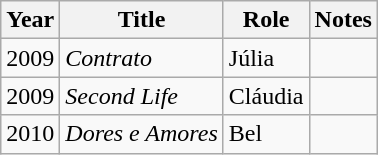<table class="wikitable sortable">
<tr>
<th>Year</th>
<th>Title</th>
<th>Role</th>
<th class="unsortable">Notes</th>
</tr>
<tr>
<td>2009</td>
<td><em>Contrato</em></td>
<td>Júlia</td>
<td></td>
</tr>
<tr>
<td>2009</td>
<td><em>Second Life</em></td>
<td>Cláudia</td>
<td></td>
</tr>
<tr>
<td>2010</td>
<td><em>Dores e Amores</em></td>
<td>Bel</td>
<td></td>
</tr>
</table>
